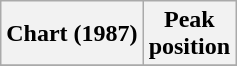<table class="wikitable sortable plainrowheaders" style="text-align:center">
<tr>
<th scope="col">Chart (1987)</th>
<th scope="col">Peak<br> position</th>
</tr>
<tr>
</tr>
</table>
